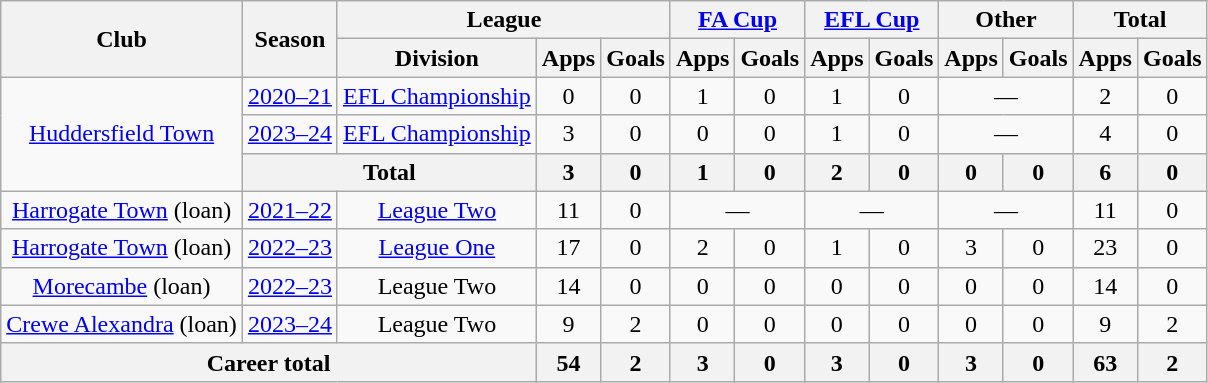<table class="wikitable" style="text-align:center">
<tr>
<th rowspan="2">Club</th>
<th rowspan="2">Season</th>
<th colspan="3">League</th>
<th colspan="2"><a href='#'>FA Cup</a></th>
<th colspan="2"><a href='#'>EFL Cup</a></th>
<th colspan="2">Other</th>
<th colspan="2">Total</th>
</tr>
<tr>
<th>Division</th>
<th>Apps</th>
<th>Goals</th>
<th>Apps</th>
<th>Goals</th>
<th>Apps</th>
<th>Goals</th>
<th>Apps</th>
<th>Goals</th>
<th>Apps</th>
<th>Goals</th>
</tr>
<tr>
<td rowspan="3"><a href='#'>Huddersfield Town</a></td>
<td><a href='#'>2020–21</a></td>
<td><a href='#'>EFL Championship</a></td>
<td>0</td>
<td>0</td>
<td>1</td>
<td>0</td>
<td>1</td>
<td>0</td>
<td colspan="2">—</td>
<td>2</td>
<td>0</td>
</tr>
<tr>
<td><a href='#'>2023–24</a></td>
<td><a href='#'>EFL Championship</a></td>
<td>3</td>
<td>0</td>
<td>0</td>
<td>0</td>
<td>1</td>
<td>0</td>
<td colspan="2">—</td>
<td>4</td>
<td>0</td>
</tr>
<tr>
<th colspan="2">Total</th>
<th>3</th>
<th>0</th>
<th>1</th>
<th>0</th>
<th>2</th>
<th>0</th>
<th>0</th>
<th>0</th>
<th>6</th>
<th>0</th>
</tr>
<tr>
<td><a href='#'>Harrogate Town</a> (loan)</td>
<td><a href='#'>2021–22</a></td>
<td><a href='#'>League Two</a></td>
<td>11</td>
<td>0</td>
<td colspan="2">—</td>
<td colspan="2">—</td>
<td colspan="2">—</td>
<td>11</td>
<td>0</td>
</tr>
<tr>
<td><a href='#'>Harrogate Town</a> (loan)</td>
<td><a href='#'>2022–23</a></td>
<td><a href='#'>League One</a></td>
<td>17</td>
<td>0</td>
<td>2</td>
<td>0</td>
<td>1</td>
<td>0</td>
<td>3</td>
<td>0</td>
<td>23</td>
<td>0</td>
</tr>
<tr>
<td><a href='#'>Morecambe</a> (loan)</td>
<td><a href='#'>2022–23</a></td>
<td>League Two</td>
<td>14</td>
<td>0</td>
<td>0</td>
<td>0</td>
<td>0</td>
<td>0</td>
<td>0</td>
<td>0</td>
<td>14</td>
<td>0</td>
</tr>
<tr>
<td><a href='#'>Crewe Alexandra</a> (loan)</td>
<td><a href='#'>2023–24</a></td>
<td>League Two</td>
<td>9</td>
<td>2</td>
<td>0</td>
<td>0</td>
<td>0</td>
<td>0</td>
<td>0</td>
<td>0</td>
<td>9</td>
<td>2</td>
</tr>
<tr>
<th colspan="3">Career total</th>
<th>54</th>
<th>2</th>
<th>3</th>
<th>0</th>
<th>3</th>
<th>0</th>
<th>3</th>
<th>0</th>
<th>63</th>
<th>2</th>
</tr>
</table>
